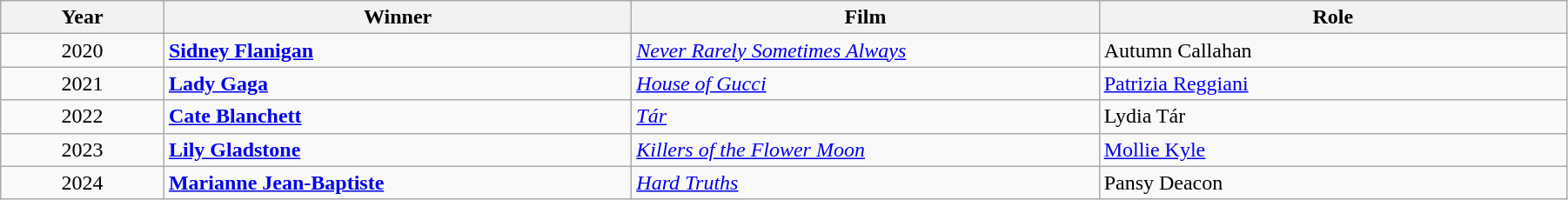<table class="wikitable" width="95%" cellpadding="5">
<tr>
<th width="100"><strong>Year</strong></th>
<th width="300"><strong>Winner</strong></th>
<th width="300"><strong>Film</strong></th>
<th width="300"><strong>Role</strong></th>
</tr>
<tr>
<td style="text-align:center;">2020</td>
<td><strong><a href='#'>Sidney Flanigan</a></strong></td>
<td><em><a href='#'>Never Rarely Sometimes Always</a></em></td>
<td>Autumn Callahan</td>
</tr>
<tr>
<td style="text-align:center;">2021</td>
<td><strong><a href='#'>Lady Gaga</a></strong></td>
<td><em><a href='#'>House of Gucci</a></em></td>
<td><a href='#'>Patrizia Reggiani</a></td>
</tr>
<tr>
<td style="text-align:center;">2022</td>
<td><strong><a href='#'>Cate Blanchett</a></strong></td>
<td><em><a href='#'>Tár</a></em></td>
<td>Lydia Tár</td>
</tr>
<tr>
<td style="text-align:center;">2023</td>
<td><strong><a href='#'>Lily Gladstone</a></strong></td>
<td><em><a href='#'>Killers of the Flower Moon</a></em></td>
<td><a href='#'>Mollie Kyle</a></td>
</tr>
<tr>
<td style="text-align:center;">2024</td>
<td><strong><a href='#'>Marianne Jean-Baptiste</a></strong></td>
<td><em><a href='#'>Hard Truths</a></em></td>
<td>Pansy Deacon</td>
</tr>
</table>
